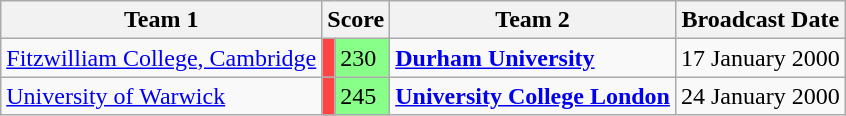<table class="wikitable" border="1">
<tr>
<th>Team 1</th>
<th colspan=2>Score</th>
<th>Team 2</th>
<th>Broadcast Date</th>
</tr>
<tr>
<td><a href='#'>Fitzwilliam College, Cambridge</a></td>
<td style="background:#ff4444"></td>
<td style="background:#88ff88">230</td>
<td><strong><a href='#'>Durham University</a></strong></td>
<td>17 January 2000</td>
</tr>
<tr>
<td><a href='#'>University of Warwick</a></td>
<td style="background:#ff4444"></td>
<td style="background:#88ff88">245</td>
<td><strong><a href='#'>University College London</a></strong></td>
<td>24 January 2000</td>
</tr>
</table>
